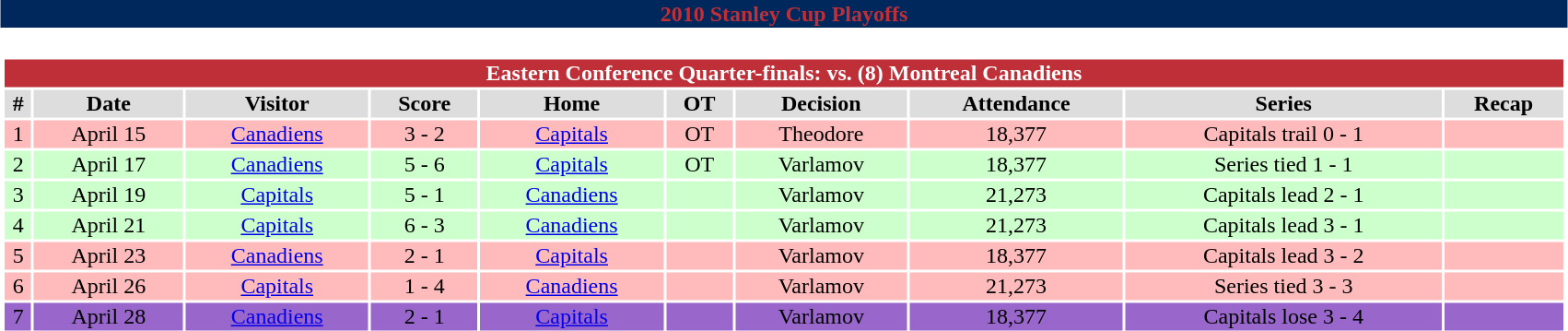<table class="toccolours" width=90% style="clear:both; margin:1.5em auto; text-align:center;">
<tr>
<th colspan=10 style="background:#00285D; color: #BF2F38;">2010 Stanley Cup Playoffs</th>
</tr>
<tr>
<td colspan=10><br><table class="toccolours collapsible collapsed" width=100%>
<tr>
<th colspan=10; style="background:#BF2F38; color:white;">Eastern Conference Quarter-finals: vs. (8) Montreal Canadiens</th>
</tr>
<tr align="center"  bgcolor="#dddddd">
<td><strong>#</strong></td>
<td><strong>Date</strong></td>
<td><strong>Visitor</strong></td>
<td><strong>Score</strong></td>
<td><strong>Home</strong></td>
<td><strong>OT</strong></td>
<td><strong>Decision</strong></td>
<td><strong>Attendance</strong></td>
<td><strong>Series</strong></td>
<td><strong>Recap</strong></td>
</tr>
<tr align=center bgcolor="#ffbbbb">
<td>1</td>
<td>April 15</td>
<td><a href='#'>Canadiens</a></td>
<td>3 - 2</td>
<td><a href='#'>Capitals</a></td>
<td>OT</td>
<td>Theodore</td>
<td>18,377</td>
<td>Capitals trail 0 - 1</td>
<td></td>
</tr>
<tr align="center" bgcolor="ccffcc">
<td>2</td>
<td>April 17</td>
<td><a href='#'>Canadiens</a></td>
<td>5 - 6</td>
<td><a href='#'>Capitals</a></td>
<td>OT</td>
<td>Varlamov</td>
<td>18,377</td>
<td>Series tied 1 - 1</td>
<td></td>
</tr>
<tr align="center" bgcolor="ccffcc">
<td>3</td>
<td>April 19</td>
<td><a href='#'>Capitals</a></td>
<td>5 - 1</td>
<td><a href='#'>Canadiens</a></td>
<td></td>
<td>Varlamov</td>
<td>21,273</td>
<td>Capitals lead 2 - 1</td>
<td></td>
</tr>
<tr align="center" bgcolor="ccffcc">
<td>4</td>
<td>April 21</td>
<td><a href='#'>Capitals</a></td>
<td>6 - 3</td>
<td><a href='#'>Canadiens</a></td>
<td></td>
<td>Varlamov</td>
<td>21,273</td>
<td>Capitals lead 3 - 1</td>
<td></td>
</tr>
<tr align="center" bgcolor="#ffbbbb">
<td>5</td>
<td>April 23</td>
<td><a href='#'>Canadiens</a></td>
<td>2 - 1</td>
<td><a href='#'>Capitals</a></td>
<td></td>
<td>Varlamov</td>
<td>18,377</td>
<td>Capitals lead 3 - 2</td>
<td></td>
</tr>
<tr align="center" bgcolor="#ffbbbb">
<td>6</td>
<td>April 26</td>
<td><a href='#'>Capitals</a></td>
<td>1 - 4</td>
<td><a href='#'>Canadiens</a></td>
<td></td>
<td>Varlamov</td>
<td>21,273</td>
<td>Series tied 3 - 3</td>
<td></td>
</tr>
<tr align="center" bgcolor="#9966cc">
<td>7</td>
<td>April 28</td>
<td><a href='#'>Canadiens</a></td>
<td>2 - 1</td>
<td><a href='#'>Capitals</a></td>
<td></td>
<td>Varlamov</td>
<td>18,377</td>
<td>Capitals lose 3 - 4</td>
<td></td>
</tr>
</table>
</td>
</tr>
</table>
